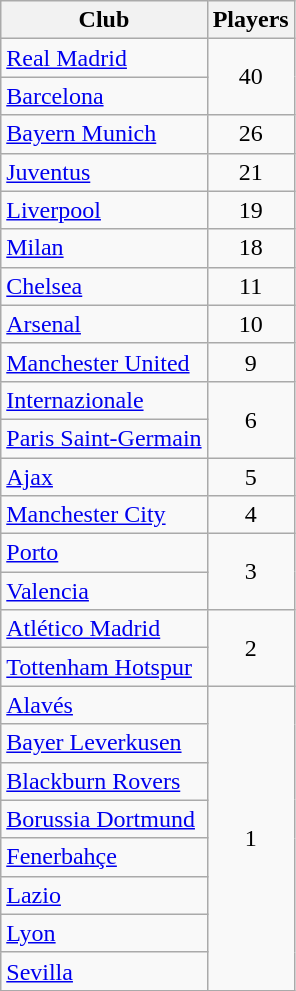<table class="wikitable">
<tr>
<th>Club</th>
<th>Players</th>
</tr>
<tr>
<td> <a href='#'>Real Madrid</a></td>
<td style="text-align:center;" rowspan="2">40</td>
</tr>
<tr>
<td> <a href='#'>Barcelona</a></td>
</tr>
<tr>
<td> <a href='#'>Bayern Munich</a></td>
<td style="text-align:center;">26</td>
</tr>
<tr>
<td> <a href='#'>Juventus</a></td>
<td style="text-align:center;">21</td>
</tr>
<tr>
<td> <a href='#'>Liverpool</a></td>
<td style="text-align:center;">19</td>
</tr>
<tr>
<td> <a href='#'>Milan</a></td>
<td style="text-align:center;">18</td>
</tr>
<tr>
<td> <a href='#'>Chelsea</a></td>
<td style="text-align:center;">11</td>
</tr>
<tr>
<td> <a href='#'>Arsenal</a></td>
<td style="text-align:center;">10</td>
</tr>
<tr>
<td> <a href='#'>Manchester United</a></td>
<td style="text-align:center;">9</td>
</tr>
<tr>
<td> <a href='#'>Internazionale</a></td>
<td style="text-align:center;" rowspan="2">6</td>
</tr>
<tr>
<td> <a href='#'>Paris Saint-Germain</a></td>
</tr>
<tr>
<td> <a href='#'>Ajax</a></td>
<td align="center">5</td>
</tr>
<tr>
<td> <a href='#'>Manchester City</a></td>
<td align="center">4</td>
</tr>
<tr>
<td> <a href='#'>Porto</a></td>
<td style="text-align:center;" rowspan="2">3</td>
</tr>
<tr>
<td> <a href='#'>Valencia</a></td>
</tr>
<tr>
<td> <a href='#'>Atlético Madrid</a></td>
<td style="text-align:center;" rowspan="2">2</td>
</tr>
<tr>
<td> <a href='#'>Tottenham Hotspur</a></td>
</tr>
<tr>
<td> <a href='#'>Alavés</a></td>
<td style="text-align:center;" rowspan="8">1</td>
</tr>
<tr>
<td> <a href='#'>Bayer Leverkusen</a></td>
</tr>
<tr>
<td> <a href='#'>Blackburn Rovers</a></td>
</tr>
<tr>
<td> <a href='#'>Borussia Dortmund</a></td>
</tr>
<tr>
<td> <a href='#'>Fenerbahçe</a></td>
</tr>
<tr>
<td> <a href='#'>Lazio</a></td>
</tr>
<tr>
<td> <a href='#'>Lyon</a></td>
</tr>
<tr>
<td> <a href='#'>Sevilla</a></td>
</tr>
</table>
